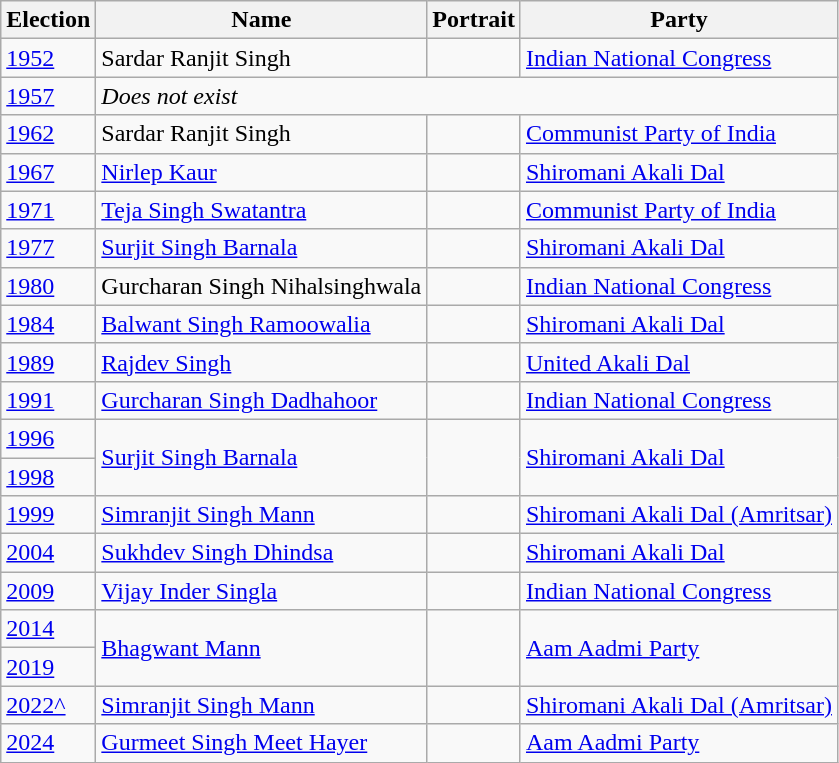<table class="wikitable sortable">
<tr>
<th>Election</th>
<th>Name</th>
<th>Portrait</th>
<th colspan="2">Party</th>
</tr>
<tr>
<td><a href='#'>1952</a></td>
<td>Sardar Ranjit Singh</td>
<td></td>
<td><a href='#'>Indian National Congress</a></td>
</tr>
<tr>
<td><a href='#'>1957</a></td>
<td colspan="4"><em>Does not exist</em></td>
</tr>
<tr>
<td><a href='#'>1962</a></td>
<td>Sardar Ranjit Singh</td>
<td></td>
<td><a href='#'>Communist Party of India</a></td>
</tr>
<tr>
<td><a href='#'>1967</a></td>
<td><a href='#'>Nirlep Kaur</a></td>
<td></td>
<td><a href='#'>Shiromani Akali Dal</a></td>
</tr>
<tr>
<td><a href='#'>1971</a></td>
<td><a href='#'>Teja Singh Swatantra</a></td>
<td></td>
<td><a href='#'>Communist Party of India</a></td>
</tr>
<tr>
<td><a href='#'>1977</a></td>
<td><a href='#'>Surjit Singh Barnala</a></td>
<td></td>
<td><a href='#'>Shiromani Akali Dal</a></td>
</tr>
<tr>
<td><a href='#'>1980</a></td>
<td>Gurcharan Singh Nihalsinghwala</td>
<td></td>
<td><a href='#'>Indian National Congress</a></td>
</tr>
<tr>
<td><a href='#'>1984</a></td>
<td><a href='#'>Balwant Singh Ramoowalia</a></td>
<td></td>
<td><a href='#'>Shiromani Akali Dal</a></td>
</tr>
<tr>
<td><a href='#'>1989</a></td>
<td><a href='#'>Rajdev Singh</a></td>
<td></td>
<td><a href='#'>United Akali Dal</a></td>
</tr>
<tr>
<td><a href='#'>1991</a></td>
<td><a href='#'>Gurcharan Singh Dadhahoor</a></td>
<td></td>
<td><a href='#'>Indian National Congress</a></td>
</tr>
<tr>
<td><a href='#'>1996</a></td>
<td rowspan="2"><a href='#'>Surjit Singh Barnala</a></td>
<td rowspan="2"></td>
<td rowspan="2"><a href='#'>Shiromani Akali Dal</a></td>
</tr>
<tr>
<td><a href='#'>1998</a></td>
</tr>
<tr>
<td><a href='#'>1999</a></td>
<td><a href='#'>Simranjit Singh Mann</a></td>
<td></td>
<td><a href='#'>Shiromani Akali Dal (Amritsar)</a></td>
</tr>
<tr>
<td><a href='#'>2004</a></td>
<td><a href='#'>Sukhdev Singh Dhindsa</a></td>
<td></td>
<td><a href='#'>Shiromani Akali Dal</a></td>
</tr>
<tr>
<td><a href='#'>2009</a></td>
<td><a href='#'>Vijay Inder Singla</a></td>
<td></td>
<td><a href='#'>Indian National Congress</a></td>
</tr>
<tr>
<td><a href='#'>2014</a></td>
<td rowspan="2"><a href='#'>Bhagwant Mann</a></td>
<td rowspan="2"></td>
<td rowspan="2"><a href='#'>Aam Aadmi Party</a></td>
</tr>
<tr>
<td><a href='#'>2019</a></td>
</tr>
<tr>
<td><a href='#'>2022^</a></td>
<td><a href='#'>Simranjit Singh Mann</a></td>
<td></td>
<td><a href='#'>Shiromani Akali Dal (Amritsar)</a></td>
</tr>
<tr>
<td><a href='#'>2024</a></td>
<td><a href='#'>Gurmeet Singh Meet Hayer</a></td>
<td></td>
<td><a href='#'>Aam Aadmi Party</a></td>
</tr>
</table>
